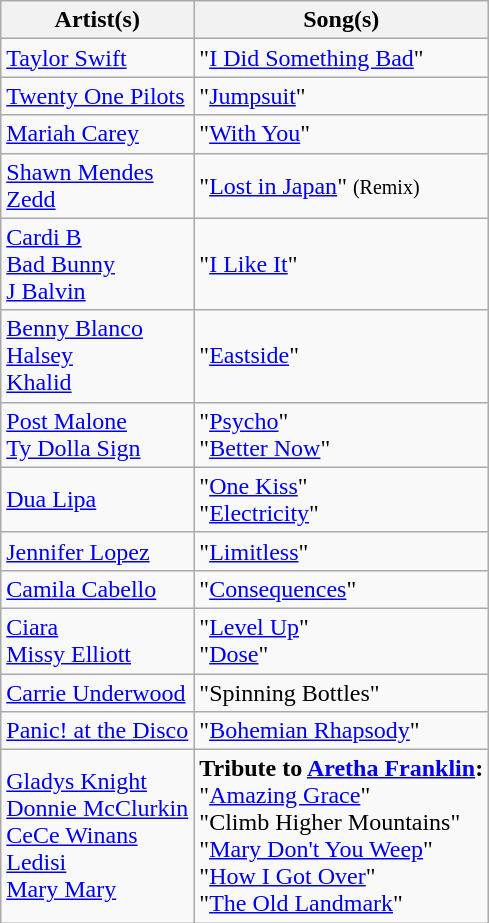<table class="wikitable">
<tr>
<th>Artist(s)</th>
<th>Song(s)</th>
</tr>
<tr>
<td><a href='#'>Taylor Swift</a></td>
<td>"<a href='#'>I Did Something Bad</a>"</td>
</tr>
<tr>
<td><a href='#'>Twenty One Pilots</a></td>
<td>"<a href='#'>Jumpsuit</a>"</td>
</tr>
<tr>
<td><a href='#'>Mariah Carey</a></td>
<td>"<a href='#'>With You</a>"</td>
</tr>
<tr>
<td><a href='#'>Shawn Mendes</a><br><a href='#'>Zedd</a></td>
<td>"<a href='#'>Lost in Japan</a>" <small>(Remix)</small></td>
</tr>
<tr>
<td><a href='#'>Cardi B</a><br><a href='#'>Bad Bunny</a><br><a href='#'>J Balvin</a></td>
<td>"<a href='#'>I Like It</a>"</td>
</tr>
<tr>
<td><a href='#'>Benny Blanco</a><br><a href='#'>Halsey</a><br><a href='#'>Khalid</a></td>
<td>"<a href='#'>Eastside</a>"</td>
</tr>
<tr>
<td><a href='#'>Post Malone</a><br><a href='#'>Ty Dolla Sign</a></td>
<td>"<a href='#'>Psycho</a>"<br>"<a href='#'>Better Now</a>"</td>
</tr>
<tr>
<td><a href='#'>Dua Lipa</a></td>
<td>"<a href='#'>One Kiss</a>"<br>"<a href='#'>Electricity</a>"</td>
</tr>
<tr>
<td><a href='#'>Jennifer Lopez</a></td>
<td>"<a href='#'>Limitless</a>"</td>
</tr>
<tr>
<td><a href='#'>Camila Cabello</a></td>
<td>"<a href='#'>Consequences</a>"</td>
</tr>
<tr>
<td><a href='#'>Ciara</a><br><a href='#'>Missy Elliott</a></td>
<td>"<a href='#'>Level Up</a>"<br>"<a href='#'>Dose</a>"</td>
</tr>
<tr>
<td><a href='#'>Carrie Underwood</a></td>
<td>"Spinning Bottles"</td>
</tr>
<tr>
<td><a href='#'>Panic! at the Disco</a></td>
<td>"<a href='#'>Bohemian Rhapsody</a>"</td>
</tr>
<tr>
<td><a href='#'>Gladys Knight</a><br><a href='#'>Donnie McClurkin</a><br><a href='#'>CeCe Winans</a><br><a href='#'>Ledisi</a><br><a href='#'>Mary Mary</a></td>
<td><strong>Tribute to <a href='#'>Aretha Franklin</a>:</strong><br>"<a href='#'>Amazing Grace</a>"<br>"Climb Higher Mountains"<br>"<a href='#'>Mary Don't You Weep</a>"<br>"<a href='#'>How I Got Over</a>"<br>"<a href='#'>The Old Landmark</a>"</td>
</tr>
</table>
